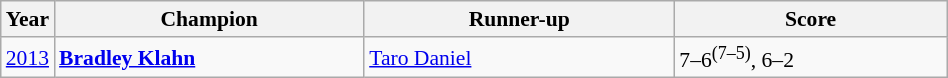<table class="wikitable" style="font-size:90%">
<tr>
<th>Year</th>
<th width="200">Champion</th>
<th width="200">Runner-up</th>
<th width="175">Score</th>
</tr>
<tr>
<td><a href='#'>2013</a></td>
<td> <strong><a href='#'>Bradley Klahn</a></strong></td>
<td> <a href='#'>Taro Daniel</a></td>
<td>7–6<sup>(7–5)</sup>, 6–2</td>
</tr>
</table>
